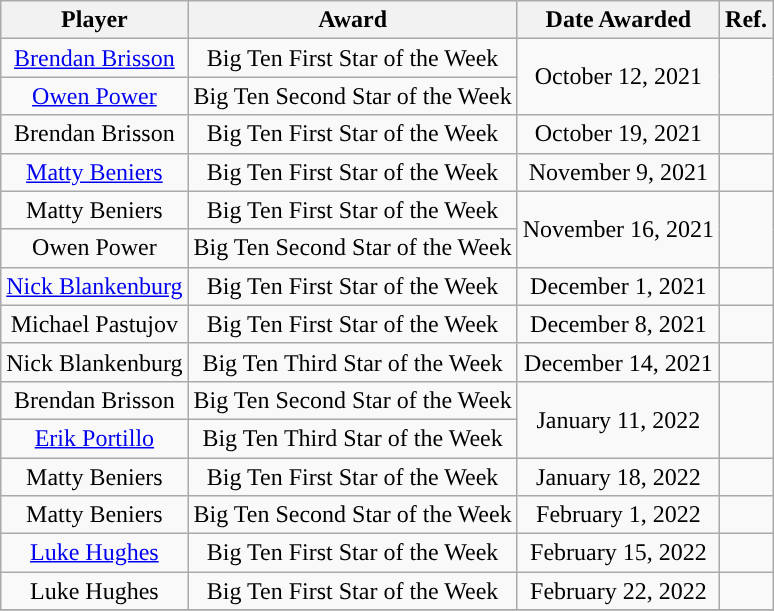<table class="wikitable sortable sortable" style="text-align: center">
<tr align=center>
<th>Player</th>
<th>Award</th>
<th>Date Awarded</th>
<th>Ref.</th>
</tr>
<tr>
<td><a href='#'>Brendan Brisson</a></td>
<td>Big Ten First Star of the Week</td>
<td rowspan="2">October 12, 2021</td>
<td rowspan="2"></td>
</tr>
<tr>
<td><a href='#'>Owen Power</a></td>
<td>Big Ten Second Star of the Week</td>
</tr>
<tr>
<td>Brendan Brisson</td>
<td>Big Ten First Star of the Week</td>
<td>October 19, 2021</td>
<td></td>
</tr>
<tr>
<td><a href='#'>Matty Beniers</a></td>
<td>Big Ten First Star of the Week</td>
<td>November 9, 2021</td>
<td></td>
</tr>
<tr>
<td>Matty Beniers</td>
<td>Big Ten First Star of the Week</td>
<td rowspan="2">November 16, 2021</td>
<td rowspan="2"></td>
</tr>
<tr>
<td>Owen Power</td>
<td>Big Ten Second Star of the Week</td>
</tr>
<tr>
<td><a href='#'>Nick Blankenburg</a></td>
<td>Big Ten First Star of the Week</td>
<td>December 1, 2021</td>
<td></td>
</tr>
<tr>
<td>Michael Pastujov</td>
<td>Big Ten First Star of the Week</td>
<td>December 8, 2021</td>
<td></td>
</tr>
<tr>
<td>Nick Blankenburg</td>
<td>Big Ten Third Star of the Week</td>
<td>December 14, 2021</td>
<td></td>
</tr>
<tr>
<td>Brendan Brisson</td>
<td>Big Ten Second Star of the Week</td>
<td rowspan="2">January 11, 2022</td>
<td rowspan="2"></td>
</tr>
<tr>
<td><a href='#'>Erik Portillo</a></td>
<td>Big Ten Third Star of the Week</td>
</tr>
<tr>
<td>Matty Beniers</td>
<td>Big Ten First Star of the Week</td>
<td>January 18, 2022</td>
<td></td>
</tr>
<tr>
<td>Matty Beniers</td>
<td>Big Ten Second Star of the Week</td>
<td>February 1, 2022</td>
<td></td>
</tr>
<tr>
<td><a href='#'>Luke Hughes</a></td>
<td>Big Ten First Star of the Week</td>
<td>February 15, 2022</td>
<td></td>
</tr>
<tr>
<td>Luke Hughes</td>
<td>Big Ten First Star of the Week</td>
<td>February 22, 2022</td>
<td></td>
</tr>
<tr>
</tr>
</table>
